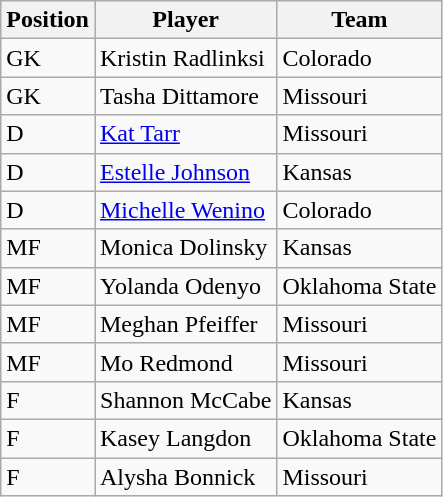<table class="wikitable">
<tr>
<th>Position</th>
<th>Player</th>
<th>Team</th>
</tr>
<tr>
<td>GK</td>
<td>Kristin Radlinksi</td>
<td>Colorado</td>
</tr>
<tr>
<td>GK</td>
<td>Tasha Dittamore</td>
<td>Missouri</td>
</tr>
<tr>
<td>D</td>
<td><a href='#'>Kat Tarr</a></td>
<td>Missouri</td>
</tr>
<tr>
<td>D</td>
<td><a href='#'>Estelle Johnson</a></td>
<td>Kansas</td>
</tr>
<tr>
<td>D</td>
<td><a href='#'>Michelle Wenino</a></td>
<td>Colorado</td>
</tr>
<tr>
<td>MF</td>
<td>Monica Dolinsky</td>
<td>Kansas</td>
</tr>
<tr>
<td>MF</td>
<td>Yolanda Odenyo</td>
<td>Oklahoma State</td>
</tr>
<tr>
<td>MF</td>
<td>Meghan Pfeiffer</td>
<td>Missouri</td>
</tr>
<tr>
<td>MF</td>
<td>Mo Redmond</td>
<td>Missouri</td>
</tr>
<tr>
<td>F</td>
<td>Shannon McCabe</td>
<td>Kansas</td>
</tr>
<tr>
<td>F</td>
<td>Kasey Langdon</td>
<td>Oklahoma State</td>
</tr>
<tr>
<td>F</td>
<td>Alysha Bonnick</td>
<td>Missouri</td>
</tr>
</table>
